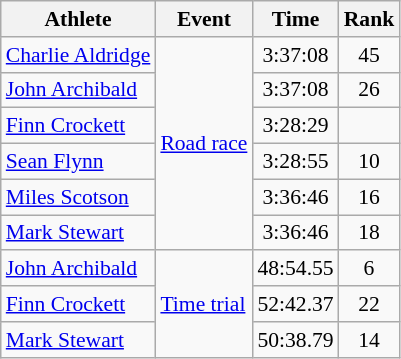<table class=wikitable style="font-size:90%;">
<tr>
<th>Athlete</th>
<th>Event</th>
<th>Time</th>
<th>Rank</th>
</tr>
<tr align=center>
<td align=left><a href='#'>Charlie Aldridge</a></td>
<td align=left rowspan=6><a href='#'>Road race</a></td>
<td>3:37:08</td>
<td>45</td>
</tr>
<tr align=center>
<td align=left><a href='#'>John Archibald</a></td>
<td>3:37:08</td>
<td>26</td>
</tr>
<tr align=center>
<td align=left><a href='#'>Finn Crockett</a></td>
<td>3:28:29</td>
<td></td>
</tr>
<tr align=center>
<td align=left><a href='#'>Sean Flynn</a></td>
<td>3:28:55</td>
<td>10</td>
</tr>
<tr align=center>
<td align=left><a href='#'>Miles Scotson</a></td>
<td>3:36:46</td>
<td>16</td>
</tr>
<tr align=center>
<td align=left><a href='#'>Mark Stewart</a></td>
<td>3:36:46</td>
<td>18</td>
</tr>
<tr align=center>
<td align=left><a href='#'>John Archibald</a></td>
<td align=left rowspan=3><a href='#'>Time trial</a></td>
<td>48:54.55</td>
<td>6</td>
</tr>
<tr align=center>
<td align=left><a href='#'>Finn Crockett</a></td>
<td>52:42.37</td>
<td>22</td>
</tr>
<tr align=center>
<td align=left><a href='#'>Mark Stewart</a></td>
<td>50:38.79</td>
<td>14</td>
</tr>
</table>
